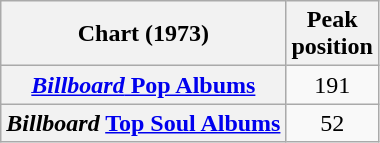<table class="wikitable sortable plainrowheaders">
<tr>
<th scope="col">Chart (1973)</th>
<th scope="col">Peak<br>position</th>
</tr>
<tr>
<th scope="row"><a href='#'><em>Billboard</em> Pop Albums</a></th>
<td align=center>191</td>
</tr>
<tr>
<th scope="row"><em>Billboard</em> <a href='#'>Top Soul Albums</a></th>
<td align=center>52</td>
</tr>
</table>
